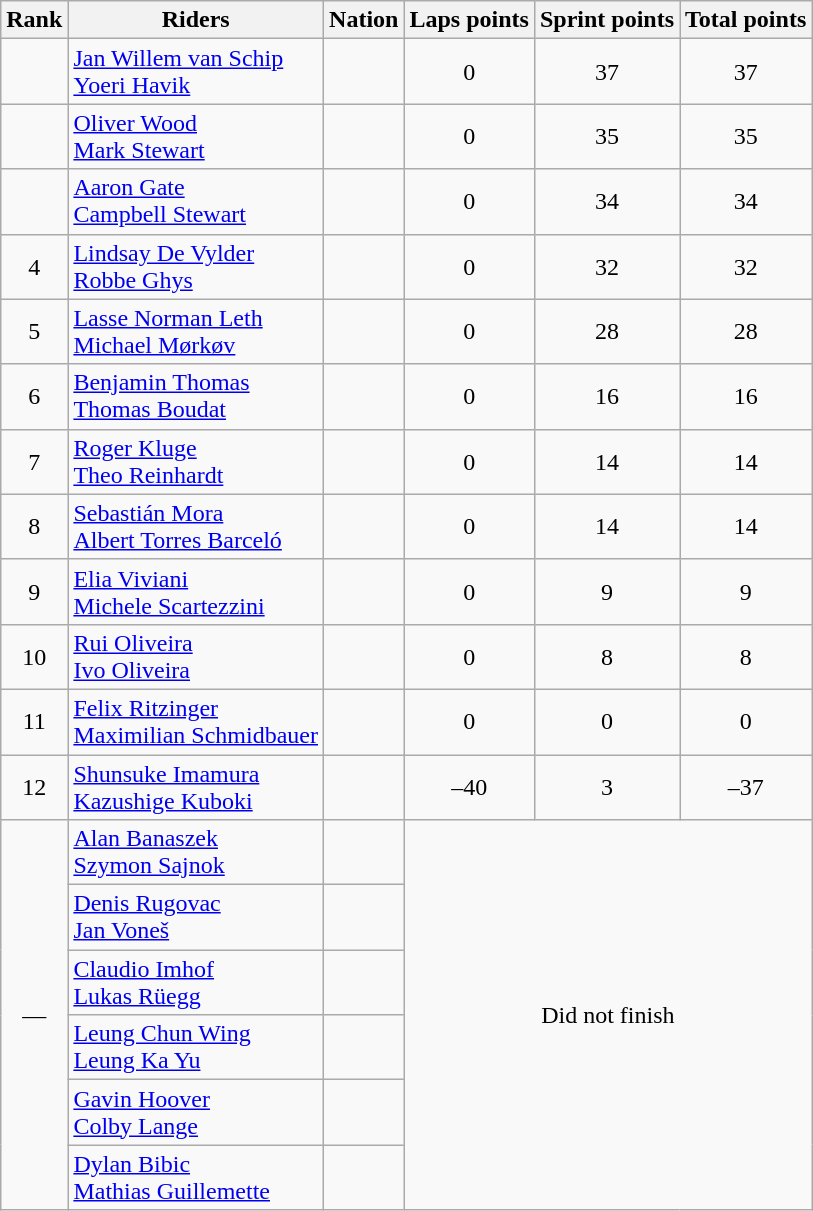<table class="wikitable sortable" style="text-align:center">
<tr>
<th>Rank</th>
<th>Riders</th>
<th>Nation</th>
<th>Laps points</th>
<th>Sprint points</th>
<th>Total points</th>
</tr>
<tr>
<td></td>
<td align=left><a href='#'>Jan Willem van Schip</a><br><a href='#'>Yoeri Havik</a></td>
<td align=left></td>
<td>0</td>
<td>37</td>
<td>37</td>
</tr>
<tr>
<td></td>
<td align=left><a href='#'>Oliver Wood</a><br><a href='#'>Mark Stewart</a></td>
<td align=left></td>
<td>0</td>
<td>35</td>
<td>35</td>
</tr>
<tr>
<td></td>
<td align=left><a href='#'>Aaron Gate</a><br><a href='#'>Campbell Stewart</a></td>
<td align=left></td>
<td>0</td>
<td>34</td>
<td>34</td>
</tr>
<tr>
<td>4</td>
<td align=left><a href='#'>Lindsay De Vylder</a><br><a href='#'>Robbe Ghys</a></td>
<td align=left></td>
<td>0</td>
<td>32</td>
<td>32</td>
</tr>
<tr>
<td>5</td>
<td align=left><a href='#'>Lasse Norman Leth</a><br><a href='#'>Michael Mørkøv</a></td>
<td align=left></td>
<td>0</td>
<td>28</td>
<td>28</td>
</tr>
<tr>
<td>6</td>
<td align=left><a href='#'>Benjamin Thomas</a><br><a href='#'>Thomas Boudat</a></td>
<td align=left></td>
<td>0</td>
<td>16</td>
<td>16</td>
</tr>
<tr>
<td>7</td>
<td align=left><a href='#'>Roger Kluge</a><br><a href='#'>Theo Reinhardt</a></td>
<td align=left></td>
<td>0</td>
<td>14</td>
<td>14</td>
</tr>
<tr>
<td>8</td>
<td align=left><a href='#'>Sebastián Mora</a><br><a href='#'>Albert Torres Barceló</a></td>
<td align=left></td>
<td>0</td>
<td>14</td>
<td>14</td>
</tr>
<tr>
<td>9</td>
<td align=left><a href='#'>Elia Viviani</a><br><a href='#'>Michele Scartezzini</a></td>
<td align=left></td>
<td>0</td>
<td>9</td>
<td>9</td>
</tr>
<tr>
<td>10</td>
<td align=left><a href='#'>Rui Oliveira</a><br><a href='#'>Ivo Oliveira</a></td>
<td align=left></td>
<td>0</td>
<td>8</td>
<td>8</td>
</tr>
<tr>
<td>11</td>
<td align=left><a href='#'>Felix Ritzinger</a><br><a href='#'>Maximilian Schmidbauer</a></td>
<td align=left></td>
<td>0</td>
<td>0</td>
<td>0</td>
</tr>
<tr>
<td>12</td>
<td align=left><a href='#'>Shunsuke Imamura</a><br><a href='#'>Kazushige Kuboki</a></td>
<td align=left></td>
<td>–40</td>
<td>3</td>
<td>–37</td>
</tr>
<tr>
<td rowspan=6>—</td>
<td align=left><a href='#'>Alan Banaszek</a><br><a href='#'>Szymon Sajnok</a></td>
<td align=left></td>
<td colspan=3 rowspan=6>Did not finish</td>
</tr>
<tr>
<td align=left><a href='#'>Denis Rugovac</a><br><a href='#'>Jan Voneš</a></td>
<td align=left></td>
</tr>
<tr>
<td align=left><a href='#'>Claudio Imhof</a><br><a href='#'>Lukas Rüegg</a></td>
<td align=left></td>
</tr>
<tr>
<td align=left><a href='#'>Leung Chun Wing</a><br><a href='#'>Leung Ka Yu</a></td>
<td align=left></td>
</tr>
<tr>
<td align=left><a href='#'>Gavin Hoover</a><br><a href='#'>Colby Lange</a></td>
<td align=left></td>
</tr>
<tr>
<td align=left><a href='#'>Dylan Bibic</a><br><a href='#'>Mathias Guillemette</a></td>
<td align=left></td>
</tr>
</table>
